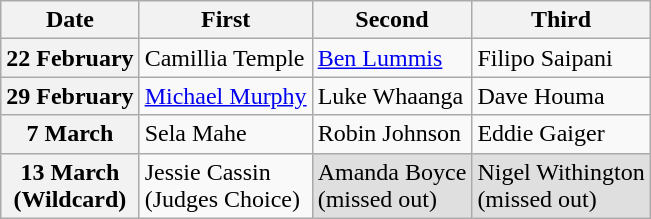<table class="wikitable">
<tr>
<th>Date</th>
<th>First</th>
<th>Second</th>
<th>Third</th>
</tr>
<tr>
<th>22 February</th>
<td>Camillia Temple</td>
<td><a href='#'>Ben Lummis</a></td>
<td>Filipo Saipani</td>
</tr>
<tr>
<th>29 February</th>
<td><a href='#'>Michael Murphy</a></td>
<td>Luke Whaanga</td>
<td>Dave Houma</td>
</tr>
<tr>
<th>7 March</th>
<td>Sela Mahe</td>
<td>Robin Johnson</td>
<td>Eddie Gaiger</td>
</tr>
<tr>
<th>13 March<br>(Wildcard)</th>
<td>Jessie Cassin<br>(Judges Choice)</td>
<td bgcolor="#DFDFDF">Amanda Boyce<br>(missed out)</td>
<td bgcolor="#DFDFDF">Nigel Withington<br>(missed out)</td>
</tr>
</table>
